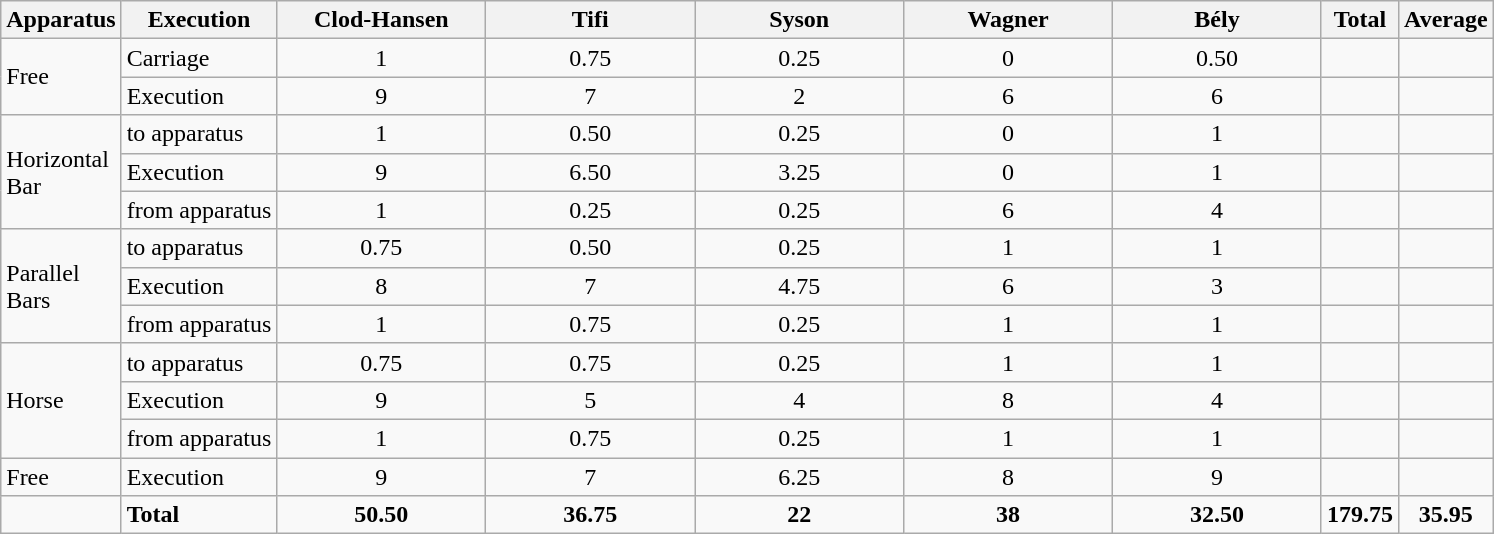<table class="wikitable">
<tr>
<th>Apparatus</th>
<th>Execution</th>
<th width=14%>Clod-Hansen</th>
<th width=14%>Tifi</th>
<th width=14%>Syson</th>
<th width=14%>Wagner</th>
<th width=14%>Bély</th>
<th>Total</th>
<th>Average</th>
</tr>
<tr>
<td rowspan=2>Free</td>
<td>Carriage</td>
<td align="center">1</td>
<td align="center">0.75</td>
<td align="center">0.25</td>
<td align="center">0</td>
<td align="center">0.50</td>
<td></td>
<td></td>
</tr>
<tr>
<td>Execution</td>
<td align="center">9</td>
<td align="center">7</td>
<td align="center">2</td>
<td align="center">6</td>
<td align="center">6</td>
<td></td>
<td></td>
</tr>
<tr>
<td rowspan=3>Horizontal<br>Bar</td>
<td>to apparatus</td>
<td align="center">1</td>
<td align="center">0.50</td>
<td align="center">0.25</td>
<td align="center">0</td>
<td align="center">1</td>
<td></td>
<td></td>
</tr>
<tr>
<td>Execution</td>
<td align="center">9</td>
<td align="center">6.50</td>
<td align="center">3.25</td>
<td align="center">0</td>
<td align="center">1</td>
<td></td>
<td></td>
</tr>
<tr>
<td>from apparatus</td>
<td align="center">1</td>
<td align="center">0.25</td>
<td align="center">0.25</td>
<td align="center">6</td>
<td align="center">4</td>
<td></td>
<td></td>
</tr>
<tr>
<td rowspan=3>Parallel<br>Bars</td>
<td>to apparatus</td>
<td align="center">0.75</td>
<td align="center">0.50</td>
<td align="center">0.25</td>
<td align="center">1</td>
<td align="center">1</td>
<td></td>
<td></td>
</tr>
<tr>
<td>Execution</td>
<td align="center">8</td>
<td align="center">7</td>
<td align="center">4.75</td>
<td align="center">6</td>
<td align="center">3</td>
<td></td>
<td></td>
</tr>
<tr>
<td>from apparatus</td>
<td align="center">1</td>
<td align="center">0.75</td>
<td align="center">0.25</td>
<td align="center">1</td>
<td align="center">1</td>
<td></td>
<td></td>
</tr>
<tr>
<td rowspan=3>Horse</td>
<td>to apparatus</td>
<td align="center">0.75</td>
<td align="center">0.75</td>
<td align="center">0.25</td>
<td align="center">1</td>
<td align="center">1</td>
<td></td>
<td></td>
</tr>
<tr>
<td>Execution</td>
<td align="center">9</td>
<td align="center">5</td>
<td align="center">4</td>
<td align="center">8</td>
<td align="center">4</td>
<td></td>
<td></td>
</tr>
<tr>
<td>from apparatus</td>
<td align="center">1</td>
<td align="center">0.75</td>
<td align="center">0.25</td>
<td align="center">1</td>
<td align="center">1</td>
<td></td>
<td></td>
</tr>
<tr>
<td>Free</td>
<td>Execution</td>
<td align="center">9</td>
<td align="center">7</td>
<td align="center">6.25</td>
<td align="center">8</td>
<td align="center">9</td>
<td></td>
<td></td>
</tr>
<tr>
<td></td>
<td><strong>Total</strong></td>
<td align="center"><strong>50.50</strong></td>
<td align="center"><strong>36.75</strong></td>
<td align="center"><strong>22</strong></td>
<td align="center"><strong>38</strong></td>
<td align="center"><strong>32.50</strong></td>
<td align="center"><strong>179.75</strong></td>
<td align="center"><strong>35.95</strong></td>
</tr>
</table>
